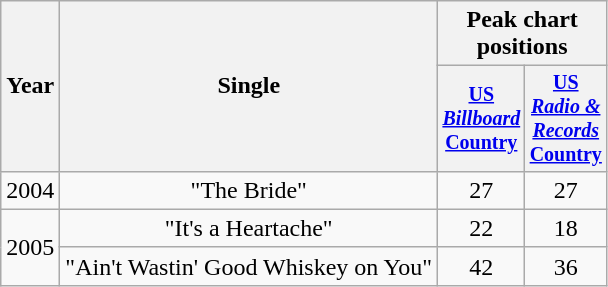<table class="wikitable" style="text-align:center;">
<tr>
<th rowspan="2">Year</th>
<th rowspan="2">Single</th>
<th colspan="2">Peak chart positions</th>
</tr>
<tr style="font-size:smaller;">
<th width="45"><a href='#'>US <em>Billboard</em> Country</a></th>
<th width="45"><a href='#'>US <em>Radio & Records</em> Country</a></th>
</tr>
<tr>
<td>2004</td>
<td>"The Bride"</td>
<td>27</td>
<td>27</td>
</tr>
<tr>
<td rowspan="2">2005</td>
<td>"It's a Heartache"</td>
<td>22</td>
<td>18</td>
</tr>
<tr>
<td>"Ain't Wastin' Good Whiskey on You"</td>
<td>42</td>
<td>36</td>
</tr>
</table>
